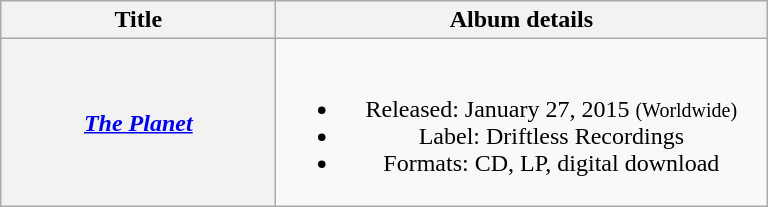<table class="wikitable plainrowheaders" style="text-align:center;">
<tr>
<th scope="col"  style="width:11em;">Title</th>
<th scope="col"  style="width:20em;">Album details</th>
</tr>
<tr>
<th scope="row"><em><a href='#'>The Planet</a></em></th>
<td><br><ul><li>Released: January 27, 2015 <small>(Worldwide)</small></li><li>Label: Driftless Recordings</li><li>Formats: CD, LP, digital download</li></ul></td>
</tr>
</table>
